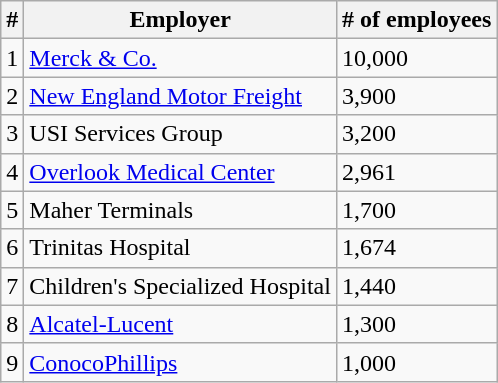<table class="wikitable sortable">
<tr>
<th>#</th>
<th>Employer</th>
<th># of employees</th>
</tr>
<tr>
<td>1</td>
<td><a href='#'>Merck & Co.</a></td>
<td>10,000</td>
</tr>
<tr>
<td>2</td>
<td><a href='#'>New England Motor Freight</a></td>
<td>3,900</td>
</tr>
<tr>
<td>3</td>
<td>USI Services Group</td>
<td>3,200</td>
</tr>
<tr>
<td>4</td>
<td><a href='#'>Overlook Medical Center</a></td>
<td>2,961</td>
</tr>
<tr>
<td>5</td>
<td>Maher Terminals</td>
<td>1,700</td>
</tr>
<tr>
<td>6</td>
<td>Trinitas Hospital</td>
<td>1,674</td>
</tr>
<tr>
<td>7</td>
<td>Children's Specialized Hospital</td>
<td>1,440</td>
</tr>
<tr>
<td>8</td>
<td><a href='#'>Alcatel-Lucent</a></td>
<td>1,300</td>
</tr>
<tr>
<td>9</td>
<td><a href='#'>ConocoPhillips</a></td>
<td>1,000</td>
</tr>
</table>
